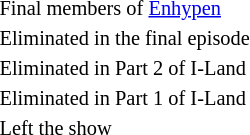<table class="toccolours" style="font-size: 85%; white-space: nowrap;">
<tr>
<td></td>
<td>Final members of <a href='#'>Enhypen</a></td>
</tr>
<tr>
<td></td>
<td>Eliminated in the final episode</td>
</tr>
<tr>
<td></td>
<td>Eliminated in Part 2 of I-Land</td>
</tr>
<tr>
<td></td>
<td>Eliminated in Part 1 of I-Land</td>
</tr>
<tr>
<td></td>
<td>Left the show</td>
</tr>
</table>
